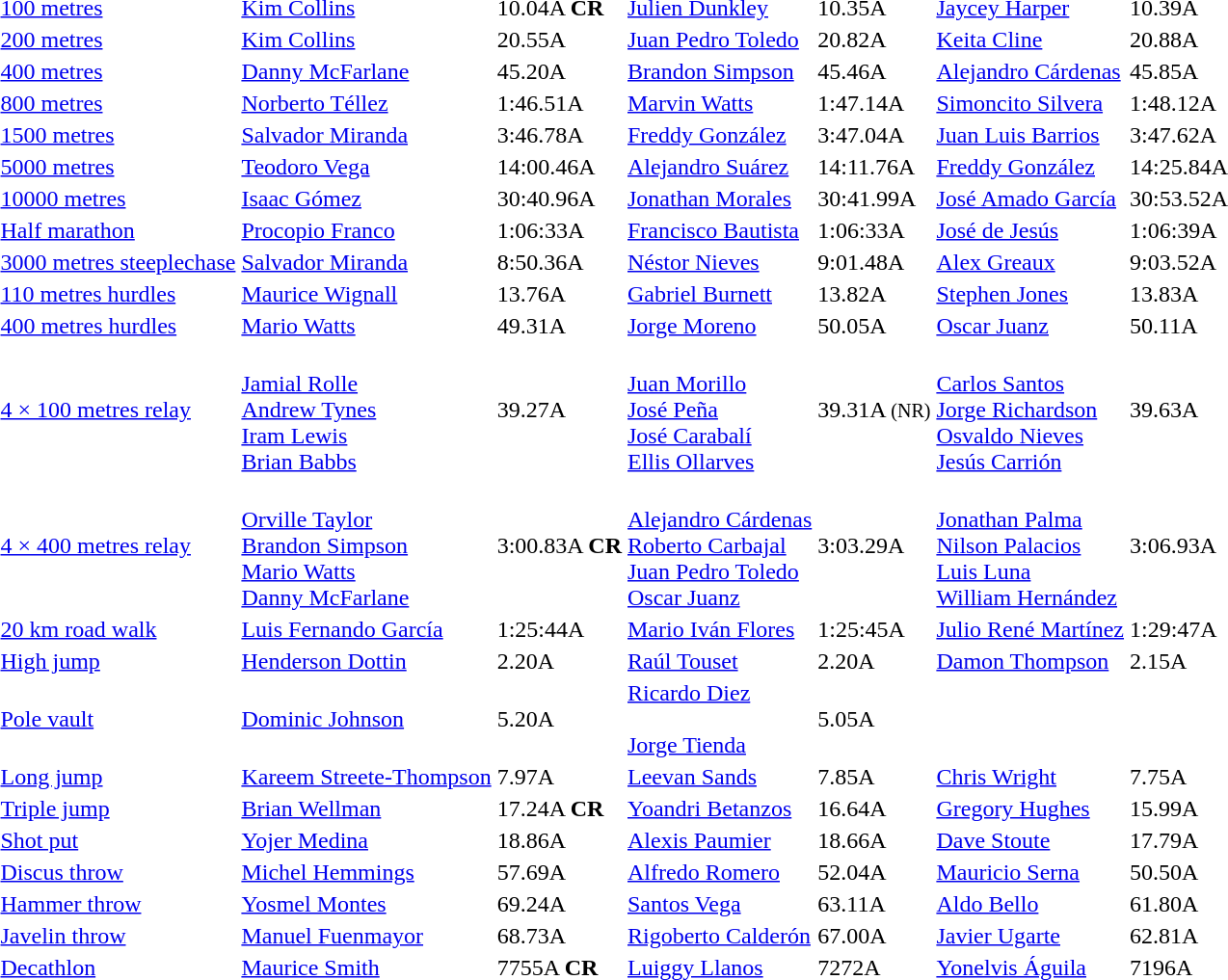<table>
<tr>
<td><a href='#'>100 metres</a></td>
<td><a href='#'>Kim Collins</a><br> </td>
<td>10.04A <strong>CR</strong></td>
<td><a href='#'>Julien Dunkley</a><br> </td>
<td>10.35A</td>
<td><a href='#'>Jaycey Harper</a><br> </td>
<td>10.39A</td>
</tr>
<tr>
<td><a href='#'>200 metres</a></td>
<td><a href='#'>Kim Collins</a><br> </td>
<td>20.55A</td>
<td><a href='#'>Juan Pedro Toledo</a><br> </td>
<td>20.82A</td>
<td><a href='#'>Keita Cline</a><br> </td>
<td>20.88A</td>
</tr>
<tr>
<td><a href='#'>400 metres</a></td>
<td><a href='#'>Danny McFarlane</a><br> </td>
<td>45.20A</td>
<td><a href='#'>Brandon Simpson</a><br> </td>
<td>45.46A</td>
<td><a href='#'>Alejandro Cárdenas</a><br> </td>
<td>45.85A</td>
</tr>
<tr>
<td><a href='#'>800 metres</a></td>
<td><a href='#'>Norberto Téllez</a><br> </td>
<td>1:46.51A</td>
<td><a href='#'>Marvin Watts</a><br> </td>
<td>1:47.14A</td>
<td><a href='#'>Simoncito Silvera</a><br> </td>
<td>1:48.12A</td>
</tr>
<tr>
<td><a href='#'>1500 metres</a></td>
<td><a href='#'>Salvador Miranda</a><br> </td>
<td>3:46.78A</td>
<td><a href='#'>Freddy González</a><br> </td>
<td>3:47.04A</td>
<td><a href='#'>Juan Luis Barrios</a><br> </td>
<td>3:47.62A</td>
</tr>
<tr>
<td><a href='#'>5000 metres</a></td>
<td><a href='#'>Teodoro Vega</a><br> </td>
<td>14:00.46A</td>
<td><a href='#'>Alejandro Suárez</a><br> </td>
<td>14:11.76A</td>
<td><a href='#'>Freddy González</a><br> </td>
<td>14:25.84A</td>
</tr>
<tr>
<td><a href='#'>10000 metres</a></td>
<td><a href='#'>Isaac Gómez</a><br> </td>
<td>30:40.96A</td>
<td><a href='#'>Jonathan Morales</a><br> </td>
<td>30:41.99A</td>
<td><a href='#'>José Amado García</a><br> </td>
<td>30:53.52A</td>
</tr>
<tr>
<td><a href='#'>Half marathon</a></td>
<td><a href='#'>Procopio Franco</a><br> </td>
<td>1:06:33A</td>
<td><a href='#'>Francisco Bautista</a><br> </td>
<td>1:06:33A</td>
<td><a href='#'>José de Jesús</a><br> </td>
<td>1:06:39A</td>
</tr>
<tr>
<td><a href='#'>3000 metres steeplechase</a></td>
<td><a href='#'>Salvador Miranda</a><br> </td>
<td>8:50.36A</td>
<td><a href='#'>Néstor Nieves</a><br> </td>
<td>9:01.48A</td>
<td><a href='#'>Alex Greaux</a><br> </td>
<td>9:03.52A</td>
</tr>
<tr>
<td><a href='#'>110 metres hurdles</a></td>
<td><a href='#'>Maurice Wignall</a><br> </td>
<td>13.76A</td>
<td><a href='#'>Gabriel Burnett</a><br> </td>
<td>13.82A</td>
<td><a href='#'>Stephen Jones</a><br> </td>
<td>13.83A</td>
</tr>
<tr>
<td><a href='#'>400 metres hurdles</a></td>
<td><a href='#'>Mario Watts</a><br> </td>
<td>49.31A</td>
<td><a href='#'>Jorge Moreno</a><br> </td>
<td>50.05A</td>
<td><a href='#'>Oscar Juanz</a><br> </td>
<td>50.11A</td>
</tr>
<tr>
<td><a href='#'>4 × 100 metres relay</a></td>
<td><br><a href='#'>Jamial Rolle</a><br><a href='#'>Andrew Tynes</a><br><a href='#'>Iram Lewis</a><br><a href='#'>Brian Babbs</a></td>
<td>39.27A</td>
<td><br><a href='#'>Juan Morillo</a><br><a href='#'>José Peña</a><br><a href='#'>José Carabalí</a><br><a href='#'>Ellis Ollarves</a></td>
<td>39.31A <small>(NR)</small></td>
<td><br><a href='#'>Carlos Santos</a><br><a href='#'>Jorge Richardson</a><br><a href='#'>Osvaldo Nieves</a><br><a href='#'>Jesús Carrión</a></td>
<td>39.63A</td>
</tr>
<tr>
<td><a href='#'>4 × 400 metres relay</a></td>
<td><br><a href='#'>Orville Taylor</a><br><a href='#'>Brandon Simpson</a><br><a href='#'>Mario Watts</a><br><a href='#'>Danny McFarlane</a></td>
<td>3:00.83A <strong>CR</strong></td>
<td><br><a href='#'>Alejandro Cárdenas</a><br><a href='#'>Roberto Carbajal</a><br><a href='#'>Juan Pedro Toledo</a><br><a href='#'>Oscar Juanz</a></td>
<td>3:03.29A</td>
<td><br><a href='#'>Jonathan Palma</a><br><a href='#'>Nilson Palacios</a><br><a href='#'>Luis Luna</a><br><a href='#'>William Hernández</a></td>
<td>3:06.93A</td>
</tr>
<tr>
<td><a href='#'>20 km road walk</a></td>
<td><a href='#'>Luis Fernando García</a><br> </td>
<td>1:25:44A</td>
<td><a href='#'>Mario Iván Flores</a><br> </td>
<td>1:25:45A</td>
<td><a href='#'>Julio René Martínez</a><br> </td>
<td>1:29:47A</td>
</tr>
<tr>
<td><a href='#'>High jump</a></td>
<td><a href='#'>Henderson Dottin</a><br> </td>
<td>2.20A</td>
<td><a href='#'>Raúl Touset</a><br> </td>
<td>2.20A</td>
<td><a href='#'>Damon Thompson</a><br> </td>
<td>2.15A</td>
</tr>
<tr>
<td><a href='#'>Pole vault</a></td>
<td><a href='#'>Dominic Johnson</a><br> </td>
<td>5.20A</td>
<td><a href='#'>Ricardo Diez</a><br> <br> <a href='#'>Jorge Tienda</a><br> </td>
<td>5.05A</td>
<td></td>
<td></td>
</tr>
<tr>
<td><a href='#'>Long jump</a></td>
<td><a href='#'>Kareem Streete-Thompson</a><br> </td>
<td>7.97A</td>
<td><a href='#'>Leevan Sands</a><br> </td>
<td>7.85A</td>
<td><a href='#'>Chris Wright</a><br> </td>
<td>7.75A</td>
</tr>
<tr>
<td><a href='#'>Triple jump</a></td>
<td><a href='#'>Brian Wellman</a><br> </td>
<td>17.24A <strong>CR</strong></td>
<td><a href='#'>Yoandri Betanzos</a><br> </td>
<td>16.64A</td>
<td><a href='#'>Gregory Hughes</a><br> </td>
<td>15.99A</td>
</tr>
<tr>
<td><a href='#'>Shot put</a></td>
<td><a href='#'>Yojer Medina</a><br> </td>
<td>18.86A</td>
<td><a href='#'>Alexis Paumier</a><br> </td>
<td>18.66A</td>
<td><a href='#'>Dave Stoute</a><br> </td>
<td>17.79A</td>
</tr>
<tr>
<td><a href='#'>Discus throw</a></td>
<td><a href='#'>Michel Hemmings</a><br> </td>
<td>57.69A</td>
<td><a href='#'>Alfredo Romero</a><br> </td>
<td>52.04A</td>
<td><a href='#'>Mauricio Serna</a><br> </td>
<td>50.50A</td>
</tr>
<tr>
<td><a href='#'>Hammer throw</a></td>
<td><a href='#'>Yosmel Montes</a><br> </td>
<td>69.24A</td>
<td><a href='#'>Santos Vega</a><br> </td>
<td>63.11A</td>
<td><a href='#'>Aldo Bello</a><br> </td>
<td>61.80A</td>
</tr>
<tr>
<td><a href='#'>Javelin throw</a></td>
<td><a href='#'>Manuel Fuenmayor</a><br> </td>
<td>68.73A</td>
<td><a href='#'>Rigoberto Calderón</a><br> </td>
<td>67.00A</td>
<td><a href='#'>Javier Ugarte</a><br> </td>
<td>62.81A</td>
</tr>
<tr>
<td><a href='#'>Decathlon</a></td>
<td><a href='#'>Maurice Smith</a><br> </td>
<td>7755A <strong>CR</strong></td>
<td><a href='#'>Luiggy Llanos</a><br> </td>
<td>7272A</td>
<td><a href='#'>Yonelvis Águila</a><br> </td>
<td>7196A</td>
</tr>
</table>
